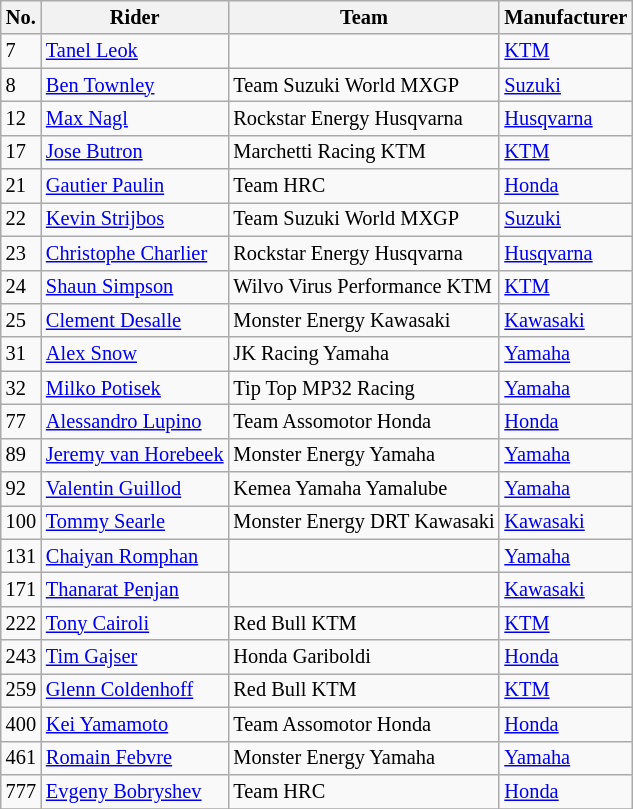<table class="wikitable" style="font-size: 85%;">
<tr>
<th>No.</th>
<th>Rider</th>
<th>Team</th>
<th>Manufacturer</th>
</tr>
<tr>
<td>7</td>
<td> <a href='#'>Tanel Leok</a></td>
<td></td>
<td><a href='#'>KTM</a></td>
</tr>
<tr>
<td>8</td>
<td> <a href='#'>Ben Townley</a></td>
<td>Team Suzuki World MXGP</td>
<td><a href='#'>Suzuki</a></td>
</tr>
<tr>
<td>12</td>
<td> <a href='#'>Max Nagl</a></td>
<td>Rockstar Energy Husqvarna</td>
<td><a href='#'>Husqvarna</a></td>
</tr>
<tr>
<td>17</td>
<td> <a href='#'>Jose Butron</a></td>
<td>Marchetti Racing KTM</td>
<td><a href='#'>KTM</a></td>
</tr>
<tr>
<td>21</td>
<td> <a href='#'>Gautier Paulin</a></td>
<td>Team HRC</td>
<td><a href='#'>Honda</a></td>
</tr>
<tr>
<td>22</td>
<td> <a href='#'>Kevin Strijbos</a></td>
<td>Team Suzuki World MXGP</td>
<td><a href='#'>Suzuki</a></td>
</tr>
<tr>
<td>23</td>
<td> <a href='#'>Christophe Charlier</a></td>
<td>Rockstar Energy Husqvarna</td>
<td><a href='#'>Husqvarna</a></td>
</tr>
<tr>
<td>24</td>
<td> <a href='#'>Shaun Simpson</a></td>
<td>Wilvo Virus Performance KTM</td>
<td><a href='#'>KTM</a></td>
</tr>
<tr>
<td>25</td>
<td> <a href='#'>Clement Desalle</a></td>
<td>Monster Energy Kawasaki</td>
<td><a href='#'>Kawasaki</a></td>
</tr>
<tr>
<td>31</td>
<td> <a href='#'>Alex Snow</a></td>
<td>JK Racing Yamaha</td>
<td><a href='#'>Yamaha</a></td>
</tr>
<tr>
<td>32</td>
<td> <a href='#'>Milko Potisek</a></td>
<td>Tip Top MP32 Racing</td>
<td><a href='#'>Yamaha</a></td>
</tr>
<tr>
<td>77</td>
<td> <a href='#'>Alessandro Lupino</a></td>
<td>Team Assomotor Honda</td>
<td><a href='#'>Honda</a></td>
</tr>
<tr>
<td>89</td>
<td> <a href='#'>Jeremy van Horebeek</a></td>
<td>Monster Energy Yamaha</td>
<td><a href='#'>Yamaha</a></td>
</tr>
<tr>
<td>92</td>
<td> <a href='#'>Valentin Guillod</a></td>
<td>Kemea Yamaha Yamalube</td>
<td><a href='#'>Yamaha</a></td>
</tr>
<tr>
<td>100</td>
<td> <a href='#'>Tommy Searle</a></td>
<td>Monster Energy DRT Kawasaki</td>
<td><a href='#'>Kawasaki</a></td>
</tr>
<tr>
<td>131</td>
<td> <a href='#'>Chaiyan Romphan</a></td>
<td></td>
<td><a href='#'>Yamaha</a></td>
</tr>
<tr>
<td>171</td>
<td> <a href='#'>Thanarat Penjan</a></td>
<td></td>
<td><a href='#'>Kawasaki</a></td>
</tr>
<tr>
<td>222</td>
<td> <a href='#'>Tony Cairoli</a></td>
<td>Red Bull KTM</td>
<td><a href='#'>KTM</a></td>
</tr>
<tr>
<td>243</td>
<td> <a href='#'>Tim Gajser</a></td>
<td>Honda Gariboldi</td>
<td><a href='#'>Honda</a></td>
</tr>
<tr>
<td>259</td>
<td> <a href='#'>Glenn Coldenhoff</a></td>
<td>Red Bull KTM</td>
<td><a href='#'>KTM</a></td>
</tr>
<tr>
<td>400</td>
<td> <a href='#'>Kei Yamamoto</a></td>
<td>Team Assomotor Honda</td>
<td><a href='#'>Honda</a></td>
</tr>
<tr>
<td>461</td>
<td> <a href='#'>Romain Febvre</a></td>
<td>Monster Energy Yamaha</td>
<td><a href='#'>Yamaha</a></td>
</tr>
<tr>
<td>777</td>
<td> <a href='#'>Evgeny Bobryshev</a></td>
<td>Team HRC</td>
<td><a href='#'>Honda</a></td>
</tr>
<tr>
</tr>
</table>
